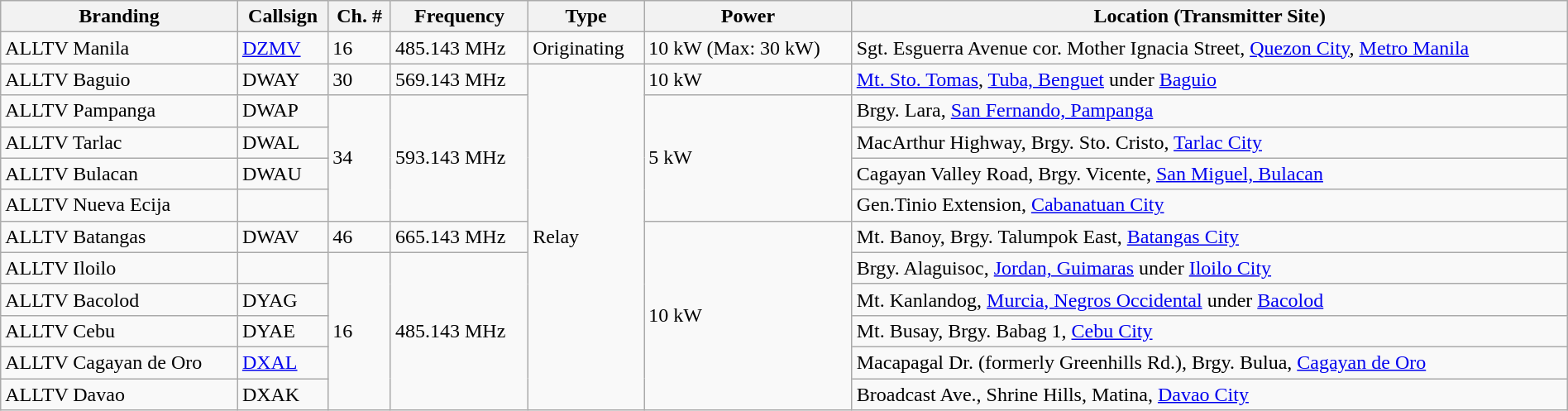<table class="wikitable sortable" style="width:100%" style="text-align:center;">
<tr>
<th>Branding</th>
<th>Callsign</th>
<th>Ch. #</th>
<th>Frequency</th>
<th>Type</th>
<th>Power</th>
<th class="unsortable">Location (Transmitter Site)</th>
</tr>
<tr>
<td>ALLTV Manila</td>
<td><a href='#'>DZMV</a></td>
<td>16</td>
<td>485.143 MHz</td>
<td>Originating</td>
<td>10 kW (Max: 30 kW)</td>
<td>Sgt. Esguerra Avenue cor. Mother Ignacia Street, <a href='#'>Quezon City</a>, <a href='#'>Metro Manila</a></td>
</tr>
<tr>
<td>ALLTV Baguio</td>
<td>DWAY</td>
<td>30</td>
<td>569.143 MHz</td>
<td rowspan="11">Relay</td>
<td>10 kW</td>
<td><a href='#'>Mt. Sto. Tomas</a>, <a href='#'>Tuba, Benguet</a> under <a href='#'>Baguio</a></td>
</tr>
<tr>
<td>ALLTV Pampanga</td>
<td>DWAP</td>
<td rowspan="4">34</td>
<td rowspan="4">593.143 MHz</td>
<td rowspan="4">5 kW</td>
<td>Brgy. Lara, <a href='#'>San Fernando, Pampanga</a></td>
</tr>
<tr>
<td>ALLTV Tarlac</td>
<td>DWAL</td>
<td>MacArthur Highway, Brgy. Sto. Cristo, <a href='#'>Tarlac City</a></td>
</tr>
<tr>
<td>ALLTV Bulacan</td>
<td>DWAU</td>
<td>Cagayan Valley Road, Brgy. Vicente, <a href='#'>San Miguel, Bulacan</a></td>
</tr>
<tr>
<td>ALLTV Nueva Ecija</td>
<td></td>
<td>Gen.Tinio Extension, <a href='#'>Cabanatuan City</a></td>
</tr>
<tr>
<td>ALLTV Batangas</td>
<td>DWAV</td>
<td>46</td>
<td>665.143 MHz</td>
<td rowspan="6">10 kW</td>
<td>Mt. Banoy, Brgy. Talumpok East, <a href='#'>Batangas City</a></td>
</tr>
<tr>
<td>ALLTV Iloilo</td>
<td></td>
<td rowspan="5">16</td>
<td rowspan="5">485.143 MHz</td>
<td>Brgy. Alaguisoc, <a href='#'>Jordan, Guimaras</a> under <a href='#'>Iloilo City</a></td>
</tr>
<tr>
<td>ALLTV Bacolod</td>
<td>DYAG</td>
<td>Mt. Kanlandog, <a href='#'>Murcia, Negros Occidental</a> under <a href='#'>Bacolod</a></td>
</tr>
<tr>
<td>ALLTV Cebu</td>
<td>DYAE</td>
<td>Mt. Busay, Brgy. Babag 1, <a href='#'>Cebu City</a></td>
</tr>
<tr>
<td>ALLTV Cagayan de Oro</td>
<td><a href='#'>DXAL</a></td>
<td>Macapagal Dr. (formerly Greenhills Rd.), Brgy. Bulua, <a href='#'>Cagayan de Oro</a></td>
</tr>
<tr>
<td>ALLTV Davao</td>
<td>DXAK</td>
<td>Broadcast Ave., Shrine Hills, Matina, <a href='#'>Davao City</a></td>
</tr>
</table>
